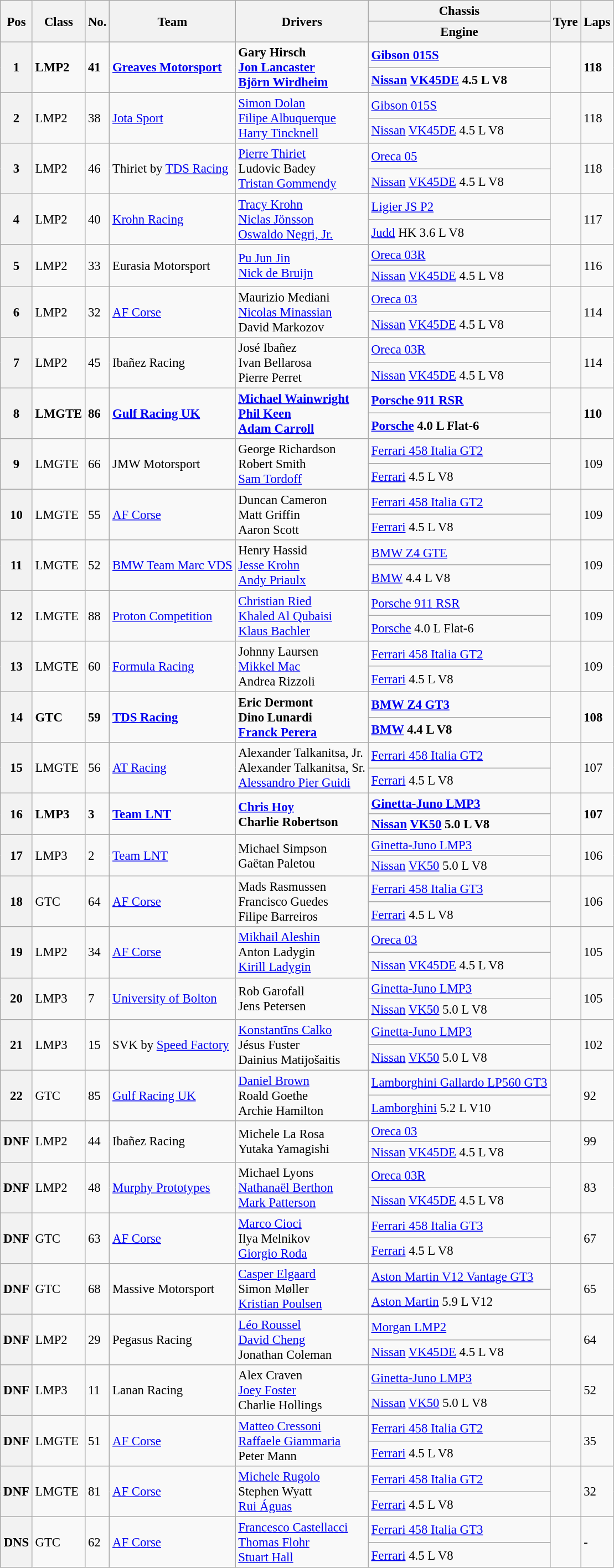<table class="wikitable" style="font-size: 95%;">
<tr>
<th rowspan=2>Pos</th>
<th rowspan=2>Class</th>
<th rowspan=2>No.</th>
<th rowspan=2>Team</th>
<th rowspan=2>Drivers</th>
<th>Chassis</th>
<th rowspan=2>Tyre</th>
<th rowspan=2>Laps</th>
</tr>
<tr>
<th>Engine</th>
</tr>
<tr style="font-weight:bold">
<th rowspan=2>1</th>
<td rowspan=2>LMP2</td>
<td rowspan=2>41</td>
<td rowspan=2> <a href='#'>Greaves Motorsport</a></td>
<td rowspan=2> Gary Hirsch<br> <a href='#'>Jon Lancaster</a><br> <a href='#'>Björn Wirdheim</a></td>
<td><a href='#'>Gibson 015S</a></td>
<td rowspan=2></td>
<td rowspan=2>118</td>
</tr>
<tr style="font-weight:bold">
<td><a href='#'>Nissan</a> <a href='#'>VK45DE</a> 4.5 L V8</td>
</tr>
<tr>
<th rowspan=2>2</th>
<td rowspan=2>LMP2</td>
<td rowspan=2>38</td>
<td rowspan=2> <a href='#'>Jota Sport</a></td>
<td rowspan=2> <a href='#'>Simon Dolan</a><br> <a href='#'>Filipe Albuquerque</a><br> <a href='#'>Harry Tincknell</a></td>
<td><a href='#'>Gibson 015S</a></td>
<td rowspan=2></td>
<td rowspan=2>118</td>
</tr>
<tr>
<td><a href='#'>Nissan</a> <a href='#'>VK45DE</a> 4.5 L V8</td>
</tr>
<tr>
<th rowspan=2>3</th>
<td rowspan=2>LMP2</td>
<td rowspan=2>46</td>
<td rowspan=2> Thiriet by <a href='#'>TDS Racing</a></td>
<td rowspan=2> <a href='#'>Pierre Thiriet</a><br> Ludovic Badey<br> <a href='#'>Tristan Gommendy</a></td>
<td><a href='#'>Oreca 05</a></td>
<td rowspan=2></td>
<td rowspan=2>118</td>
</tr>
<tr>
<td><a href='#'>Nissan</a> <a href='#'>VK45DE</a> 4.5 L V8</td>
</tr>
<tr>
<th rowspan=2>4</th>
<td rowspan=2>LMP2</td>
<td rowspan=2>40</td>
<td rowspan=2> <a href='#'>Krohn Racing</a></td>
<td rowspan=2> <a href='#'>Tracy Krohn</a><br> <a href='#'>Niclas Jönsson</a><br> <a href='#'>Oswaldo Negri, Jr.</a></td>
<td><a href='#'>Ligier JS P2</a></td>
<td rowspan=2></td>
<td rowspan=2>117</td>
</tr>
<tr>
<td><a href='#'>Judd</a> HK 3.6 L V8</td>
</tr>
<tr>
<th rowspan=2>5</th>
<td rowspan=2>LMP2</td>
<td rowspan=2>33</td>
<td rowspan=2> Eurasia Motorsport</td>
<td rowspan=2> <a href='#'>Pu Jun Jin</a><br> <a href='#'>Nick de Bruijn</a></td>
<td><a href='#'>Oreca 03R</a></td>
<td rowspan=2></td>
<td rowspan=2>116</td>
</tr>
<tr>
<td><a href='#'>Nissan</a> <a href='#'>VK45DE</a> 4.5 L V8</td>
</tr>
<tr>
<th rowspan=2>6</th>
<td rowspan=2>LMP2</td>
<td rowspan=2>32</td>
<td rowspan=2> <a href='#'>AF Corse</a></td>
<td rowspan=2> Maurizio Mediani<br> <a href='#'>Nicolas Minassian</a><br> David Markozov</td>
<td><a href='#'>Oreca 03</a></td>
<td rowspan=2></td>
<td rowspan=2>114</td>
</tr>
<tr>
<td><a href='#'>Nissan</a> <a href='#'>VK45DE</a> 4.5 L V8</td>
</tr>
<tr>
<th rowspan=2>7</th>
<td rowspan=2>LMP2</td>
<td rowspan=2>45</td>
<td rowspan=2> Ibañez Racing</td>
<td rowspan=2> José Ibañez<br> Ivan Bellarosa<br> Pierre Perret</td>
<td><a href='#'>Oreca 03R</a></td>
<td rowspan=2></td>
<td rowspan=2>114</td>
</tr>
<tr>
<td><a href='#'>Nissan</a> <a href='#'>VK45DE</a> 4.5 L V8</td>
</tr>
<tr style="font-weight:bold">
<th rowspan=2>8</th>
<td rowspan=2>LMGTE</td>
<td rowspan=2>86</td>
<td rowspan=2> <a href='#'>Gulf Racing UK</a></td>
<td rowspan=2> <a href='#'>Michael Wainwright</a><br> <a href='#'>Phil Keen</a><br> <a href='#'>Adam Carroll</a></td>
<td><a href='#'>Porsche 911 RSR</a></td>
<td rowspan=2></td>
<td rowspan=2>110</td>
</tr>
<tr style="font-weight:bold">
<td><a href='#'>Porsche</a> 4.0 L Flat-6</td>
</tr>
<tr>
<th rowspan=2>9</th>
<td rowspan=2>LMGTE</td>
<td rowspan=2>66</td>
<td rowspan=2> JMW Motorsport</td>
<td rowspan=2> George Richardson<br> Robert Smith<br> <a href='#'>Sam Tordoff</a></td>
<td><a href='#'>Ferrari 458 Italia GT2</a></td>
<td rowspan=2></td>
<td rowspan=2>109</td>
</tr>
<tr>
<td><a href='#'>Ferrari</a> 4.5 L V8</td>
</tr>
<tr>
<th rowspan=2>10</th>
<td rowspan=2>LMGTE</td>
<td rowspan=2>55</td>
<td rowspan=2> <a href='#'>AF Corse</a></td>
<td rowspan=2> Duncan Cameron<br> Matt Griffin<br> Aaron Scott</td>
<td><a href='#'>Ferrari 458 Italia GT2</a></td>
<td rowspan=2></td>
<td rowspan=2>109</td>
</tr>
<tr>
<td><a href='#'>Ferrari</a> 4.5 L V8</td>
</tr>
<tr>
<th rowspan=2>11</th>
<td rowspan=2>LMGTE</td>
<td rowspan=2>52</td>
<td rowspan=2> <a href='#'>BMW Team Marc VDS</a></td>
<td rowspan=2> Henry Hassid<br> <a href='#'>Jesse Krohn</a><br> <a href='#'>Andy Priaulx</a></td>
<td><a href='#'>BMW Z4 GTE</a></td>
<td rowspan=2></td>
<td rowspan=2>109</td>
</tr>
<tr>
<td><a href='#'>BMW</a> 4.4 L V8</td>
</tr>
<tr>
<th rowspan=2>12</th>
<td rowspan=2>LMGTE</td>
<td rowspan=2>88</td>
<td rowspan=2> <a href='#'>Proton Competition</a></td>
<td rowspan=2> <a href='#'>Christian Ried</a><br> <a href='#'>Khaled Al Qubaisi</a><br> <a href='#'>Klaus Bachler</a></td>
<td><a href='#'>Porsche 911 RSR</a></td>
<td rowspan=2></td>
<td rowspan=2>109</td>
</tr>
<tr>
<td><a href='#'>Porsche</a> 4.0 L Flat-6</td>
</tr>
<tr>
<th rowspan=2>13</th>
<td rowspan=2>LMGTE</td>
<td rowspan=2>60</td>
<td rowspan=2> <a href='#'>Formula Racing</a></td>
<td rowspan=2> Johnny Laursen<br> <a href='#'>Mikkel Mac</a><br> Andrea Rizzoli</td>
<td><a href='#'>Ferrari 458 Italia GT2</a></td>
<td rowspan=2></td>
<td rowspan=2>109</td>
</tr>
<tr>
<td><a href='#'>Ferrari</a> 4.5 L V8</td>
</tr>
<tr style="font-weight:bold">
<th rowspan=2>14</th>
<td rowspan=2>GTC</td>
<td rowspan=2>59</td>
<td rowspan=2> <a href='#'>TDS Racing</a></td>
<td rowspan=2> Eric Dermont<br> Dino Lunardi<br> <a href='#'>Franck Perera</a></td>
<td><a href='#'>BMW Z4 GT3</a></td>
<td rowspan=2></td>
<td rowspan=2>108</td>
</tr>
<tr style="font-weight:bold">
<td><a href='#'>BMW</a> 4.4 L V8</td>
</tr>
<tr>
<th rowspan=2>15</th>
<td rowspan=2>LMGTE</td>
<td rowspan=2>56</td>
<td rowspan=2> <a href='#'>AT Racing</a></td>
<td rowspan=2> Alexander Talkanitsa, Jr.<br> Alexander Talkanitsa, Sr.<br> <a href='#'>Alessandro Pier Guidi</a></td>
<td><a href='#'>Ferrari 458 Italia GT2</a></td>
<td rowspan=2></td>
<td rowspan=2>107</td>
</tr>
<tr>
<td><a href='#'>Ferrari</a> 4.5 L V8</td>
</tr>
<tr style="font-weight:bold">
<th rowspan=2>16</th>
<td rowspan=2>LMP3</td>
<td rowspan=2>3</td>
<td rowspan=2> <a href='#'>Team LNT</a></td>
<td rowspan=2> <a href='#'>Chris Hoy</a><br> Charlie Robertson</td>
<td><a href='#'>Ginetta-Juno LMP3</a></td>
<td rowspan=2></td>
<td rowspan=2>107</td>
</tr>
<tr style="font-weight:bold">
<td><a href='#'>Nissan</a> <a href='#'>VK50</a> 5.0 L V8</td>
</tr>
<tr>
<th rowspan=2>17</th>
<td rowspan=2>LMP3</td>
<td rowspan=2>2</td>
<td rowspan=2> <a href='#'>Team LNT</a></td>
<td rowspan=2> Michael Simpson<br> Gaëtan Paletou</td>
<td><a href='#'>Ginetta-Juno LMP3</a></td>
<td rowspan=2></td>
<td rowspan=2>106</td>
</tr>
<tr>
<td><a href='#'>Nissan</a> <a href='#'>VK50</a> 5.0 L V8</td>
</tr>
<tr>
<th rowspan=2>18</th>
<td rowspan=2>GTC</td>
<td rowspan=2>64</td>
<td rowspan=2> <a href='#'>AF Corse</a></td>
<td rowspan=2> Mads Rasmussen<br> Francisco Guedes<br> Filipe Barreiros</td>
<td><a href='#'>Ferrari 458 Italia GT3</a></td>
<td rowspan=2></td>
<td rowspan=2>106</td>
</tr>
<tr>
<td><a href='#'>Ferrari</a> 4.5 L V8</td>
</tr>
<tr>
<th rowspan=2>19</th>
<td rowspan=2>LMP2</td>
<td rowspan=2>34</td>
<td rowspan=2> <a href='#'>AF Corse</a></td>
<td rowspan=2> <a href='#'>Mikhail Aleshin</a><br> Anton Ladygin<br> <a href='#'>Kirill Ladygin</a></td>
<td><a href='#'>Oreca 03</a></td>
<td rowspan=2></td>
<td rowspan=2>105</td>
</tr>
<tr>
<td><a href='#'>Nissan</a> <a href='#'>VK45DE</a> 4.5 L V8</td>
</tr>
<tr>
<th rowspan=2>20</th>
<td rowspan=2>LMP3</td>
<td rowspan=2>7</td>
<td rowspan=2> <a href='#'>University of Bolton</a></td>
<td rowspan=2> Rob Garofall<br> Jens Petersen</td>
<td><a href='#'>Ginetta-Juno LMP3</a></td>
<td rowspan=2></td>
<td rowspan=2>105</td>
</tr>
<tr>
<td><a href='#'>Nissan</a> <a href='#'>VK50</a> 5.0 L V8</td>
</tr>
<tr>
<th rowspan=2>21</th>
<td rowspan=2>LMP3</td>
<td rowspan=2>15</td>
<td rowspan=2> SVK by <a href='#'>Speed Factory</a></td>
<td rowspan=2> <a href='#'>Konstantīns Calko</a><br> Jésus Fuster<br> Dainius Matijošaitis</td>
<td><a href='#'>Ginetta-Juno LMP3</a></td>
<td rowspan=2></td>
<td rowspan=2>102</td>
</tr>
<tr>
<td><a href='#'>Nissan</a> <a href='#'>VK50</a> 5.0 L V8</td>
</tr>
<tr>
<th rowspan=2>22</th>
<td rowspan=2>GTC</td>
<td rowspan=2>85</td>
<td rowspan=2> <a href='#'>Gulf Racing UK</a></td>
<td rowspan=2> <a href='#'>Daniel Brown</a><br> Roald Goethe<br> Archie Hamilton</td>
<td><a href='#'>Lamborghini Gallardo LP560 GT3</a></td>
<td rowspan=2></td>
<td rowspan=2>92</td>
</tr>
<tr>
<td><a href='#'>Lamborghini</a> 5.2 L V10</td>
</tr>
<tr>
<th rowspan=2>DNF</th>
<td rowspan=2>LMP2</td>
<td rowspan=2>44</td>
<td rowspan=2> Ibañez Racing</td>
<td rowspan=2> Michele La Rosa<br> Yutaka Yamagishi</td>
<td><a href='#'>Oreca 03</a></td>
<td rowspan=2></td>
<td rowspan=2>99</td>
</tr>
<tr>
<td><a href='#'>Nissan</a> <a href='#'>VK45DE</a> 4.5 L V8</td>
</tr>
<tr>
<th rowspan=2>DNF</th>
<td rowspan=2>LMP2</td>
<td rowspan=2>48</td>
<td rowspan=2> <a href='#'>Murphy Prototypes</a></td>
<td rowspan=2> Michael Lyons<br> <a href='#'>Nathanaël Berthon</a><br> <a href='#'>Mark Patterson</a></td>
<td><a href='#'>Oreca 03R</a></td>
<td rowspan=2></td>
<td rowspan=2>83</td>
</tr>
<tr>
<td><a href='#'>Nissan</a> <a href='#'>VK45DE</a> 4.5 L V8</td>
</tr>
<tr>
<th rowspan=2>DNF</th>
<td rowspan=2>GTC</td>
<td rowspan=2>63</td>
<td rowspan=2> <a href='#'>AF Corse</a></td>
<td rowspan=2> <a href='#'>Marco Cioci</a><br> Ilya Melnikov<br> <a href='#'>Giorgio Roda</a></td>
<td><a href='#'>Ferrari 458 Italia GT3</a></td>
<td rowspan=2></td>
<td rowspan=2>67</td>
</tr>
<tr>
<td><a href='#'>Ferrari</a> 4.5 L V8</td>
</tr>
<tr>
<th rowspan=2>DNF</th>
<td rowspan=2>GTC</td>
<td rowspan=2>68</td>
<td rowspan=2> Massive Motorsport</td>
<td rowspan=2> <a href='#'>Casper Elgaard</a><br> Simon Møller<br> <a href='#'>Kristian Poulsen</a></td>
<td><a href='#'>Aston Martin V12 Vantage GT3</a></td>
<td rowspan=2></td>
<td rowspan=2>65</td>
</tr>
<tr>
<td><a href='#'>Aston Martin</a> 5.9 L V12</td>
</tr>
<tr>
<th rowspan=2>DNF</th>
<td rowspan=2>LMP2</td>
<td rowspan=2>29</td>
<td rowspan=2> Pegasus Racing</td>
<td rowspan=2> <a href='#'>Léo Roussel</a><br> <a href='#'>David Cheng</a><br> Jonathan Coleman</td>
<td><a href='#'>Morgan LMP2</a></td>
<td rowspan=2></td>
<td rowspan=2>64</td>
</tr>
<tr>
<td><a href='#'>Nissan</a> <a href='#'>VK45DE</a> 4.5 L V8</td>
</tr>
<tr>
<th rowspan=2>DNF</th>
<td rowspan=2>LMP3</td>
<td rowspan=2>11</td>
<td rowspan=2> Lanan Racing</td>
<td rowspan=2> Alex Craven<br> <a href='#'>Joey Foster</a><br> Charlie Hollings</td>
<td><a href='#'>Ginetta-Juno LMP3</a></td>
<td rowspan=2></td>
<td rowspan=2>52</td>
</tr>
<tr>
<td><a href='#'>Nissan</a> <a href='#'>VK50</a> 5.0 L V8</td>
</tr>
<tr>
<th rowspan=2>DNF</th>
<td rowspan=2>LMGTE</td>
<td rowspan=2>51</td>
<td rowspan=2> <a href='#'>AF Corse</a></td>
<td rowspan=2> <a href='#'>Matteo Cressoni</a><br> <a href='#'>Raffaele Giammaria</a><br> Peter Mann</td>
<td><a href='#'>Ferrari 458 Italia GT2</a></td>
<td rowspan=2></td>
<td rowspan=2>35</td>
</tr>
<tr>
<td><a href='#'>Ferrari</a> 4.5 L V8</td>
</tr>
<tr>
<th rowspan=2>DNF</th>
<td rowspan=2>LMGTE</td>
<td rowspan=2>81</td>
<td rowspan=2> <a href='#'>AF Corse</a></td>
<td rowspan=2> <a href='#'>Michele Rugolo</a><br> Stephen Wyatt<br> <a href='#'>Rui Águas</a></td>
<td><a href='#'>Ferrari 458 Italia GT2</a></td>
<td rowspan=2></td>
<td rowspan=2>32</td>
</tr>
<tr>
<td><a href='#'>Ferrari</a> 4.5 L V8</td>
</tr>
<tr>
<th rowspan=2>DNS</th>
<td rowspan=2>GTC</td>
<td rowspan=2>62</td>
<td rowspan=2> <a href='#'>AF Corse</a></td>
<td rowspan=2> <a href='#'>Francesco Castellacci</a><br> <a href='#'>Thomas Flohr</a><br> <a href='#'>Stuart Hall</a></td>
<td><a href='#'>Ferrari 458 Italia GT3</a></td>
<td rowspan=2></td>
<td rowspan=2>-</td>
</tr>
<tr>
<td><a href='#'>Ferrari</a> 4.5 L V8</td>
</tr>
</table>
